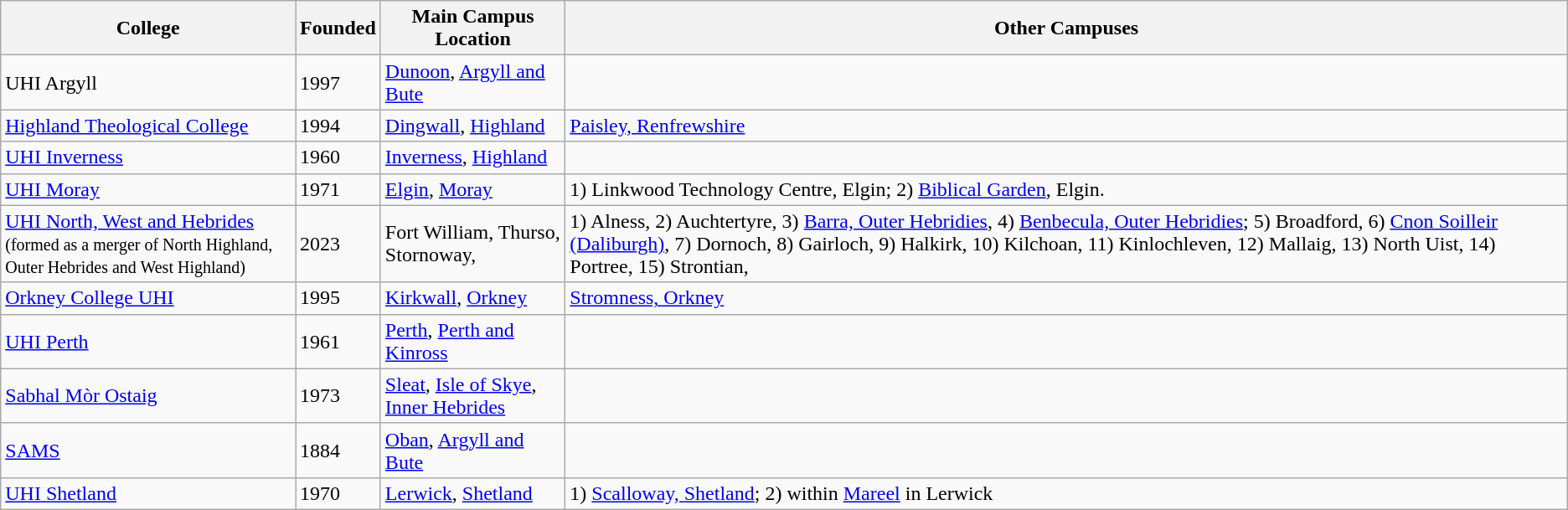<table class="wikitable sortable" border="1">
<tr>
<th>College</th>
<th>Founded</th>
<th>Main Campus Location</th>
<th>Other Campuses</th>
</tr>
<tr>
<td>UHI Argyll</td>
<td>1997</td>
<td><a href='#'>Dunoon</a>, <a href='#'>Argyll and Bute</a></td>
<td></td>
</tr>
<tr>
<td><a href='#'>Highland Theological College</a></td>
<td>1994</td>
<td><a href='#'>Dingwall</a>, <a href='#'>Highland</a></td>
<td><a href='#'>Paisley, Renfrewshire</a></td>
</tr>
<tr>
<td><a href='#'>UHI Inverness</a></td>
<td>1960</td>
<td><a href='#'>Inverness</a>, <a href='#'>Highland</a></td>
<td></td>
</tr>
<tr>
<td><a href='#'>UHI Moray</a></td>
<td>1971</td>
<td><a href='#'>Elgin</a>, <a href='#'>Moray</a></td>
<td>1) Linkwood Technology Centre, Elgin; 2) <a href='#'>Biblical Garden</a>, Elgin.</td>
</tr>
<tr>
<td><a href='#'>UHI North, West and Hebrides</a><br><small>(formed as a merger of North Highland, Outer Hebrides and West Highland)</small></td>
<td>2023</td>
<td>Fort William, Thurso, Stornoway,</td>
<td>1) Alness, 2) Auchtertyre, 3) <a href='#'>Barra, Outer Hebridies</a>, 4) <a href='#'>Benbecula, Outer Hebridies</a>; 5) Broadford, 6) <a href='#'>Cnon Soilleir (Daliburgh)</a>, 7) Dornoch, 8) Gairloch, 9) Halkirk, 10) Kilchoan, 11) Kinlochleven, 12) Mallaig, 13) North Uist, 14) Portree, 15) Strontian,</td>
</tr>
<tr>
<td><a href='#'>Orkney College UHI</a></td>
<td>1995</td>
<td><a href='#'>Kirkwall</a>, <a href='#'>Orkney</a></td>
<td><a href='#'>Stromness, Orkney</a></td>
</tr>
<tr>
<td><a href='#'>UHI Perth</a></td>
<td>1961</td>
<td><a href='#'>Perth</a>, <a href='#'>Perth and Kinross</a></td>
<td></td>
</tr>
<tr>
<td><a href='#'>Sabhal Mòr Ostaig</a></td>
<td>1973</td>
<td><a href='#'>Sleat</a>, <a href='#'>Isle of Skye</a>, <a href='#'>Inner Hebrides</a></td>
<td></td>
</tr>
<tr>
<td><a href='#'>SAMS</a></td>
<td>1884</td>
<td><a href='#'>Oban</a>, <a href='#'>Argyll and Bute</a></td>
<td></td>
</tr>
<tr>
<td><a href='#'>UHI Shetland</a></td>
<td>1970</td>
<td><a href='#'>Lerwick</a>, <a href='#'>Shetland</a></td>
<td>1) <a href='#'>Scalloway, Shetland</a>; 2) within <a href='#'>Mareel</a> in Lerwick</td>
</tr>
</table>
